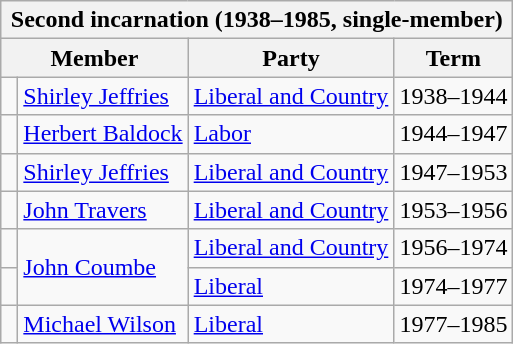<table class="wikitable">
<tr>
<th colspan="4">Second incarnation (1938–1985, single-member)</th>
</tr>
<tr>
<th colspan="2">Member</th>
<th>Party</th>
<th>Term</th>
</tr>
<tr>
<td> </td>
<td><a href='#'>Shirley Jeffries</a></td>
<td><a href='#'>Liberal and Country</a></td>
<td>1938–1944</td>
</tr>
<tr>
<td> </td>
<td><a href='#'>Herbert Baldock</a></td>
<td><a href='#'>Labor</a></td>
<td>1944–1947</td>
</tr>
<tr>
<td> </td>
<td><a href='#'>Shirley Jeffries</a></td>
<td><a href='#'>Liberal and Country</a></td>
<td>1947–1953</td>
</tr>
<tr>
<td> </td>
<td><a href='#'>John Travers</a></td>
<td><a href='#'>Liberal and Country</a></td>
<td>1953–1956</td>
</tr>
<tr>
<td> </td>
<td rowspan="2"><a href='#'>John Coumbe</a></td>
<td><a href='#'>Liberal and Country</a></td>
<td>1956–1974</td>
</tr>
<tr>
<td> </td>
<td><a href='#'>Liberal</a></td>
<td>1974–1977</td>
</tr>
<tr>
<td> </td>
<td><a href='#'>Michael Wilson</a></td>
<td><a href='#'>Liberal</a></td>
<td>1977–1985</td>
</tr>
</table>
